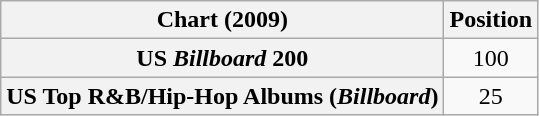<table class="wikitable sortable plainrowheaders" style="text-align:center">
<tr>
<th scope="col">Chart (2009)</th>
<th scope="col">Position</th>
</tr>
<tr>
<th scope="row">US <em>Billboard</em> 200</th>
<td>100</td>
</tr>
<tr>
<th scope="row">US Top R&B/Hip-Hop Albums (<em>Billboard</em>)</th>
<td>25</td>
</tr>
</table>
